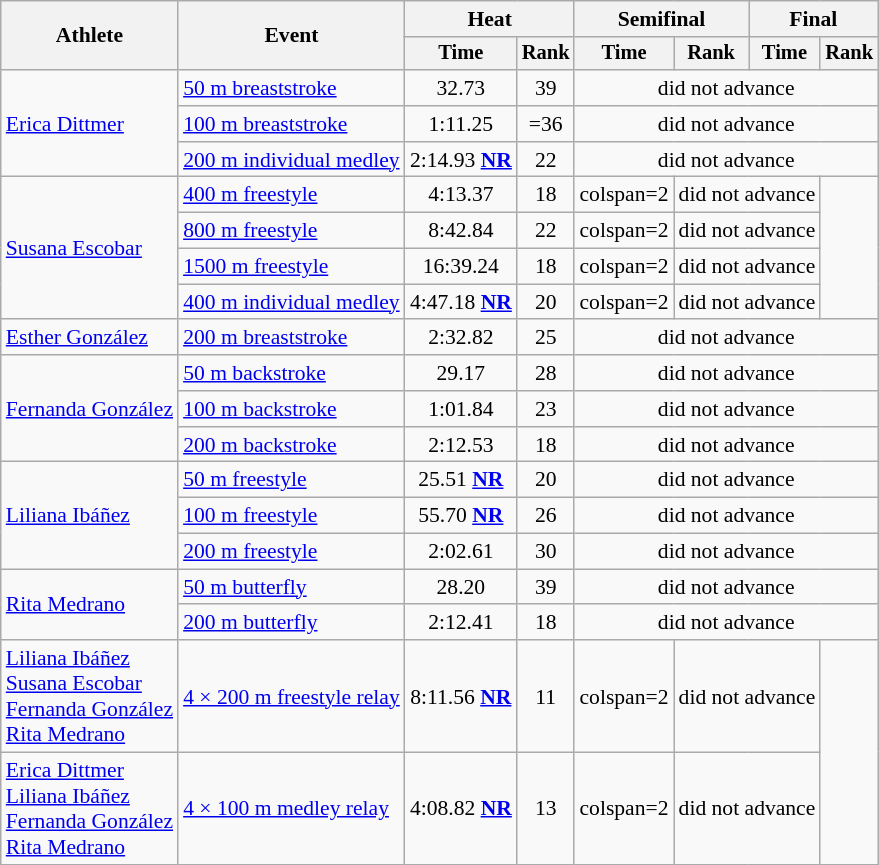<table class=wikitable style="font-size:90%">
<tr>
<th rowspan=2>Athlete</th>
<th rowspan=2>Event</th>
<th colspan="2">Heat</th>
<th colspan="2">Semifinal</th>
<th colspan="2">Final</th>
</tr>
<tr style="font-size:95%">
<th>Time</th>
<th>Rank</th>
<th>Time</th>
<th>Rank</th>
<th>Time</th>
<th>Rank</th>
</tr>
<tr align=center>
<td align=left rowspan=3><a href='#'>Erica Dittmer</a></td>
<td align=left><a href='#'>50 m breaststroke</a></td>
<td>32.73</td>
<td>39</td>
<td colspan=4>did not advance</td>
</tr>
<tr align=center>
<td align=left><a href='#'>100 m breaststroke</a></td>
<td>1:11.25</td>
<td>=36</td>
<td colspan=4>did not advance</td>
</tr>
<tr align=center>
<td align=left><a href='#'>200 m individual medley</a></td>
<td>2:14.93 <strong><a href='#'>NR</a></strong></td>
<td>22</td>
<td colspan=4>did not advance</td>
</tr>
<tr align=center>
<td align=left rowspan=4><a href='#'>Susana Escobar</a></td>
<td align=left><a href='#'>400 m freestyle</a></td>
<td>4:13.37</td>
<td>18</td>
<td>colspan=2 </td>
<td colspan=2>did not advance</td>
</tr>
<tr align=center>
<td align=left><a href='#'>800 m freestyle</a></td>
<td>8:42.84</td>
<td>22</td>
<td>colspan=2 </td>
<td colspan=2>did not advance</td>
</tr>
<tr align=center>
<td align=left><a href='#'>1500 m freestyle</a></td>
<td>16:39.24</td>
<td>18</td>
<td>colspan=2 </td>
<td colspan=2>did not advance</td>
</tr>
<tr align=center>
<td align=left><a href='#'>400 m individual medley</a></td>
<td>4:47.18 <strong><a href='#'>NR</a></strong></td>
<td>20</td>
<td>colspan=2 </td>
<td colspan=2>did not advance</td>
</tr>
<tr align=center>
<td align=left><a href='#'>Esther González</a></td>
<td align=left><a href='#'>200 m breaststroke</a></td>
<td>2:32.82</td>
<td>25</td>
<td colspan=4>did not advance</td>
</tr>
<tr align=center>
<td align=left rowspan=3><a href='#'>Fernanda González</a></td>
<td align=left><a href='#'>50 m backstroke</a></td>
<td>29.17</td>
<td>28</td>
<td colspan=4>did not advance</td>
</tr>
<tr align=center>
<td align=left><a href='#'>100 m backstroke</a></td>
<td>1:01.84</td>
<td>23</td>
<td colspan=4>did not advance</td>
</tr>
<tr align=center>
<td align=left><a href='#'>200 m backstroke</a></td>
<td>2:12.53</td>
<td>18</td>
<td colspan=4>did not advance</td>
</tr>
<tr align=center>
<td align=left rowspan=3><a href='#'>Liliana Ibáñez</a></td>
<td align=left><a href='#'>50 m freestyle</a></td>
<td>25.51 <strong><a href='#'>NR</a></strong></td>
<td>20</td>
<td colspan=4>did not advance</td>
</tr>
<tr align=center>
<td align=left><a href='#'>100 m freestyle</a></td>
<td>55.70 <strong><a href='#'>NR</a></strong></td>
<td>26</td>
<td colspan=4>did not advance</td>
</tr>
<tr align=center>
<td align=left><a href='#'>200 m freestyle</a></td>
<td>2:02.61</td>
<td>30</td>
<td colspan=4>did not advance</td>
</tr>
<tr align=center>
<td align=left rowspan=2><a href='#'>Rita Medrano</a></td>
<td align=left><a href='#'>50 m butterfly</a></td>
<td>28.20</td>
<td>39</td>
<td colspan=4>did not advance</td>
</tr>
<tr align=center>
<td align=left><a href='#'>200 m butterfly</a></td>
<td>2:12.41</td>
<td>18</td>
<td colspan=4>did not advance</td>
</tr>
<tr align=center>
<td align=left><a href='#'>Liliana Ibáñez</a><br><a href='#'>Susana Escobar</a><br><a href='#'>Fernanda González</a><br><a href='#'>Rita Medrano</a></td>
<td align=left><a href='#'>4 × 200 m freestyle relay</a></td>
<td>8:11.56 <strong><a href='#'>NR</a></strong></td>
<td>11</td>
<td>colspan=2 </td>
<td colspan=2>did not advance</td>
</tr>
<tr align=center>
<td align=left><a href='#'>Erica Dittmer</a><br><a href='#'>Liliana Ibáñez</a><br><a href='#'>Fernanda González</a><br><a href='#'>Rita Medrano</a></td>
<td align=left><a href='#'>4 × 100 m medley relay</a></td>
<td>4:08.82 <strong><a href='#'>NR</a></strong></td>
<td>13</td>
<td>colspan=2 </td>
<td colspan=2>did not advance</td>
</tr>
</table>
